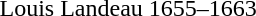<table>
<tr>
<td>Louis Landeau</td>
<td>1655–1663</td>
</tr>
</table>
